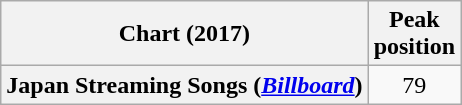<table class="wikitable sortable plainrowheaders">
<tr>
<th scope="col">Chart (2017)</th>
<th scope="col">Peak<br>position</th>
</tr>
<tr>
<th scope="row">Japan Streaming Songs (<em><a href='#'>Billboard</a></em>)</th>
<td style="text-align:center;">79</td>
</tr>
</table>
